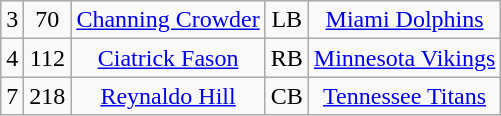<table class="wikitable" style="text-align:center">
<tr>
<td>3</td>
<td>70</td>
<td><a href='#'>Channing Crowder</a></td>
<td>LB</td>
<td><a href='#'>Miami Dolphins</a></td>
</tr>
<tr>
<td>4</td>
<td>112</td>
<td><a href='#'>Ciatrick Fason</a></td>
<td>RB</td>
<td><a href='#'>Minnesota Vikings</a></td>
</tr>
<tr>
<td>7</td>
<td>218</td>
<td><a href='#'>Reynaldo Hill</a></td>
<td>CB</td>
<td><a href='#'>Tennessee Titans</a></td>
</tr>
</table>
